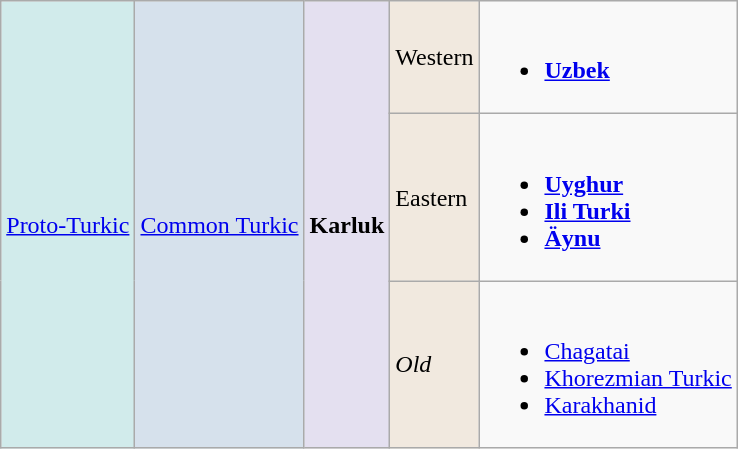<table class="wikitable">
<tr>
<td rowspan="3" bgcolor="#d1ebeb"><a href='#'>Proto-Turkic</a></td>
<td rowspan="3" bgcolor="#d6e1ec"><a href='#'>Common Turkic</a></td>
<td rowspan="3" bgcolor="#e4e0f0"><strong>Karluk</strong></td>
<td colspan="1" bgcolor="#f1e9df">Western</td>
<td><br><ul><li><strong><a href='#'>Uzbek</a></strong></li></ul></td>
</tr>
<tr>
<td rowspan="1" bgcolor="#f1e9df">Eastern</td>
<td><br><ul><li><strong><a href='#'>Uyghur</a></strong></li><li><strong><a href='#'>Ili Turki</a></strong></li><li><strong><a href='#'>Äynu</a></strong></li></ul></td>
</tr>
<tr>
<td rowspan="1" bgcolor="#f1e9df"><em>Old</em></td>
<td><br><ul><li><a href='#'>Chagatai</a> </li><li><a href='#'>Khorezmian Turkic</a> </li><li><a href='#'>Karakhanid</a> </li></ul></td>
</tr>
</table>
